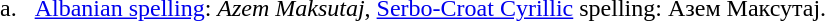<table style="margin-left:13px; line-height:150%">
<tr>
<td align="right" valign="top">a.  </td>
<td><a href='#'>Albanian spelling</a>: <em>Azem Maksutaj</em>, <a href='#'>Serbo-Croat Cyrillic</a> spelling: Азем Максутај.</td>
</tr>
<tr>
</tr>
</table>
